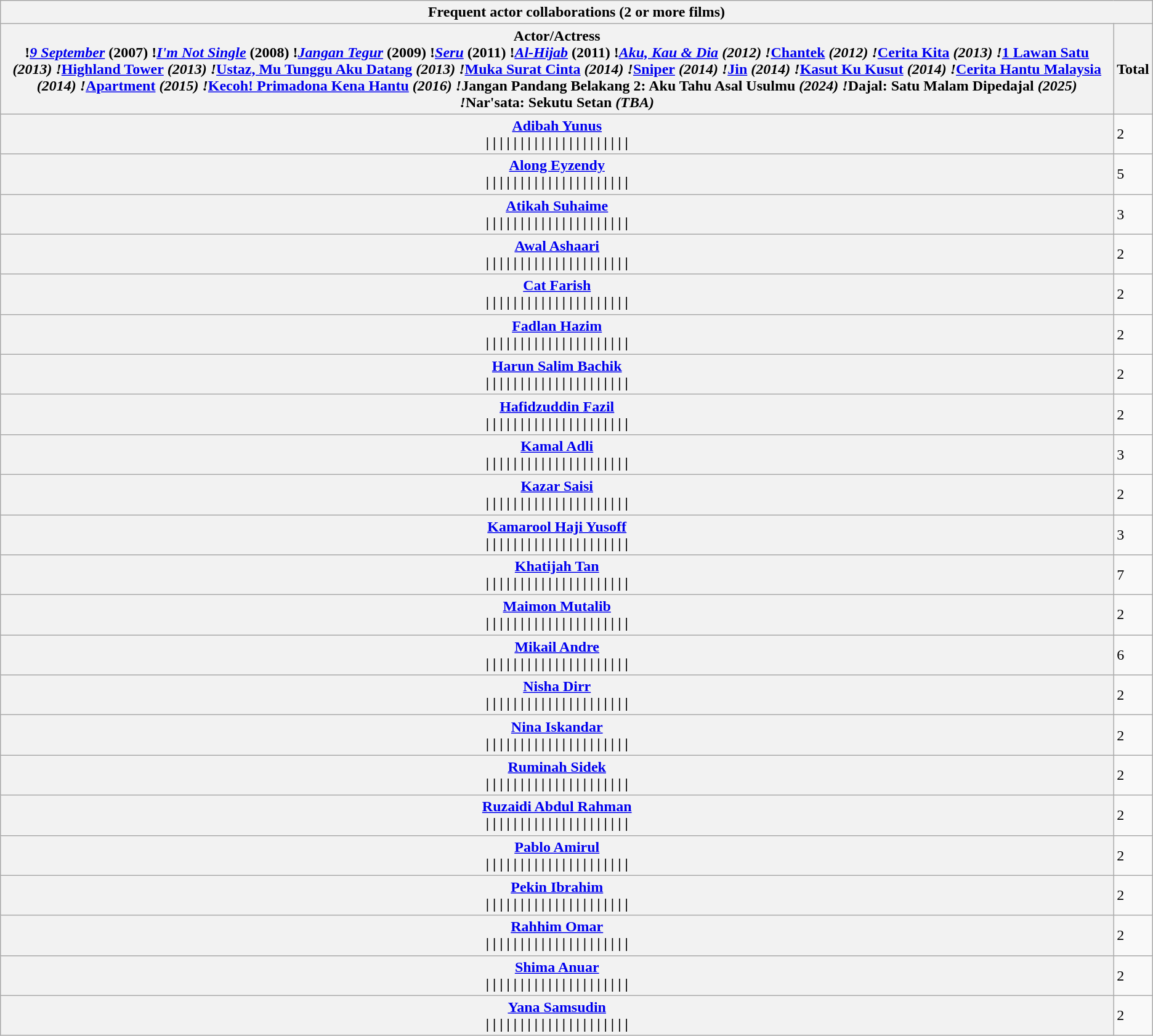<table class="wikitable">
<tr>
<th colspan=23>Frequent actor collaborations (2 or more films)</th>
</tr>
<tr>
<th>Actor/Actress<br> !<em><a href='#'>9 September</a></em> (2007)
 !<em><a href='#'>I'm Not Single</a></em> (2008)
 !<em><a href='#'>Jangan Tegur</a></em> (2009)
 !<em><a href='#'>Seru</a></em> (2011)
 !<em><a href='#'>Al-Hijab</a></em> (2011)
 !<em><a href='#'>Aku, Kau & Dia</a> (2012)
 !</em><a href='#'>Chantek</a><em> (2012)
 !</em><a href='#'>Cerita Kita</a><em> (2013)
 !</em><a href='#'>1 Lawan Satu</a><em> (2013)
 !</em><a href='#'>Highland Tower</a><em> (2013)
 !</em><a href='#'>Ustaz, Mu Tunggu Aku Datang</a><em> (2013)
 !</em><a href='#'>Muka Surat Cinta</a><em> (2014)
 !</em><a href='#'>Sniper</a><em> (2014)
 !</em><a href='#'>Jin</a><em> (2014)
 !</em><a href='#'>Kasut Ku Kusut</a><em> (2014)
 !</em><a href='#'>Cerita Hantu Malaysia</a><em> (2014)
 !</em><a href='#'>Apartment</a><em> (2015)
 !</em><a href='#'>Kecoh! Primadona Kena Hantu</a><em> (2016)
 !</em>Jangan Pandang Belakang 2: Aku Tahu Asal Usulmu<em> (2024)
 !</em>Dajal: Satu Malam Dipedajal<em> (2025)
 !</em>Nar'sata: Sekutu Setan<em> (TBA)</th>
<th>Total</th>
</tr>
<tr>
<th><a href='#'>Adibah Yunus</a><br> |
 |
 |
 |
 |
 |
 |
 |
 | 
 | 
 |
 | 
 | 
 |
 |
 |
 |
 |
 |
 |
 |</th>
<td>2</td>
</tr>
<tr>
<th><a href='#'>Along Eyzendy</a><br> |
 |
 |
 | 
 |
 |
 | 
 | 
 | 
 | 
 | 
 | 
 |
 |
 | 
 |
 |
 |
 |
 |
 |</th>
<td>5</td>
</tr>
<tr>
<th><a href='#'>Atikah Suhaime</a><br> |
 |
 |
 |
 |
 |
 | 
 | 
 | 
 | 
 | 
 | 
 | 
 |
 | 
 |
 |
 |
 |
 |
 |</th>
<td>3</td>
</tr>
<tr>
<th><a href='#'>Awal Ashaari</a><br> |
 | 
 |
 | 
 |
 |
 | 
 | 
 | 
 | 
 | 
 | 
 | 
 |
 |
 |
 |
 |
 |
 |
 |</th>
<td>2</td>
</tr>
<tr>
<th><a href='#'>Cat Farish</a><br> |
 | 
 |
 | 
 |
 |
 |
 |
 |
 |
 |
 |
 |
 |
 |
 |
 | 
 | 
 | 
 |
 |</th>
<td>2</td>
</tr>
<tr>
<th><a href='#'>Fadlan Hazim</a><br> |
 |
 |
 |
 |
 |
 |
 |
 |
 |
 |
 |
 | 
 |
 |
 |
 |
 |
 |
 |
 | </th>
<td>2</td>
</tr>
<tr>
<th><a href='#'>Harun Salim Bachik</a><br> |
 |
 |
 |
 | 
 | 
 |
 |
 |
 |
 |
 |
 |
 | 
 |
 |
 |
 |
 |
 |
 |</th>
<td>2</td>
</tr>
<tr>
<th><a href='#'>Hafidzuddin Fazil</a><br> |
 | 
 |
 |
 |
 |
 |
 |
 |
 |
 |
 |
 |
 |
 |
 |
 |
 |
 | 
 |
 |</th>
<td>2</td>
</tr>
<tr>
<th><a href='#'>Kamal Adli</a><br> |
 |
 |
 |
 |
 |
 |
 |
 |
 |
 |
 |
 |
 | 
 | 
 | 
 | 
 | 
 |
 |
 |</th>
<td>3</td>
</tr>
<tr>
<th><a href='#'>Kazar Saisi</a><br> | 
 | 
 | 
 | 
 |
 |
 | 
 | 
 | 
 | 
 | 
 | 
 | 
 |
 |
 |
 |
 |
 |
 |
 |</th>
<td>2</td>
</tr>
<tr>
<th><a href='#'>Kamarool Haji Yusoff</a><br> |
 |
 |
 |
 |
 |
 |
 |
 |
 |
 |
 |
 | 
 | 
 | 
 | 
 |
 | 
 |
 |
 |</th>
<td>3</td>
</tr>
<tr>
<th><a href='#'>Khatijah Tan</a><br> | 
 | 
 | 
 | 
 |
 |
 | 
 | 
 | 
 | 
 | 
 | 
 | 
 |
 | 
 |
 |
 | 
 | 
 | 
 | </th>
<td>7</td>
</tr>
<tr>
<th><a href='#'>Maimon Mutalib</a><br> | 
 | 
 | 
 | 
 | 
 | 
 | 
 | 
 | 
 | 
 | 
 | 
 | 
 |
 | 
 |
 | 
 |
 |
 |
 |</th>
<td>2</td>
</tr>
<tr>
<th><a href='#'>Mikail Andre</a><br> | 
 | 
 | 
 | 
 | 
 | 
 | 
 | 
 | 
 | 
 | 
 | 
 | 
 | 
 | 
 |
 |
 |
 |
 |
 |</th>
<td>6</td>
</tr>
<tr>
<th><a href='#'>Nisha Dirr</a><br> |
 |
 |
 | 
 | 
 | 
 | 
 |
 |
 |
 |
 |
 |
 |
 |
 |
 |
 |
 | 
 |
 |</th>
<td>2</td>
</tr>
<tr>
<th><a href='#'>Nina Iskandar</a><br> | 
 | 
 | 
 | 
 | 
 | 
 | 
 | 
 | 
 | 
 | 
 | 
 | 
 | 
 | 
 |
 |
 | 
 |
 |
 |</th>
<td>2</td>
</tr>
<tr>
<th><a href='#'>Ruminah Sidek</a><br> |
 | 
 |
 |
 |
 |
 |
 |
 |
 |
 |
 |
 |
 |
 |
 |
 | 
 | 
 | 
 |
 |</th>
<td>2</td>
</tr>
<tr>
<th><a href='#'>Ruzaidi Abdul Rahman</a><br> | 
 | 
 | 
 | 
 | 
 | 
 | 
 | 
 | 
 | 
 | 
 | 
 | 
 | 
 | 
 |
 |
 |
 |
 |
 |</th>
<td>2</td>
</tr>
<tr>
<th><a href='#'>Pablo Amirul</a><br> | 
 | 
 | 
 | 
 | 
 | 
 | 
 | 
 | 
 | 
 | 
 | 
 | 
 | 
 | 
 |
 |
 |
 |
 |
 |</th>
<td>2</td>
</tr>
<tr>
<th><a href='#'>Pekin Ibrahim</a><br> | 
 | 
 | 
 | 
 | 
 | 
 | 
 | 
 | 
 | 
 | 
 | 
 | 
 | 
 | 
 |
 |
 |
 |
 |
 |</th>
<td>2</td>
</tr>
<tr>
<th><a href='#'>Rahhim Omar</a><br> |
 |
 | 
 |
 |
 |
 |
 |
 |
 |
 |
 |
 |
 | 
 |
 | 
 |
 |
 |
 |
 |</th>
<td>2</td>
</tr>
<tr>
<th><a href='#'>Shima Anuar</a><br> | 
 | 
 | 
 | 
 | 
 | 
 | 
 | 
 | 
 | 
 | 
 | 
 | 
 | 
 | 
 |
 |
 |
 |
 |
 |</th>
<td>2</td>
</tr>
<tr>
<th><a href='#'>Yana Samsudin</a><br> | 
 | 
 | 
 | 
 | 
 | 
 | 
 | 
 | 
 | 
 | 
 | 
 | 
 | 
 | 
 |
 |
 | 
 |
 |
 |</th>
<td>2</td>
</tr>
</table>
